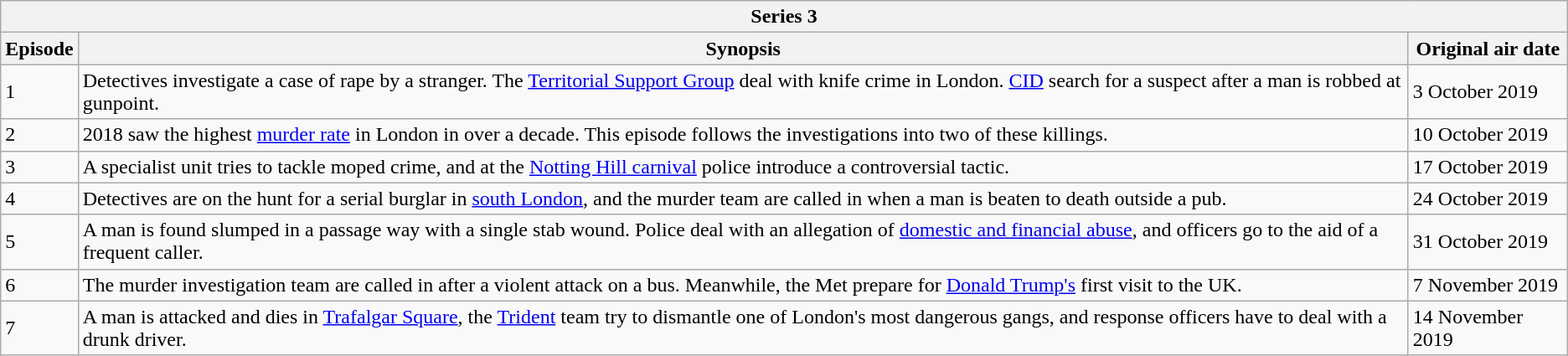<table class="wikitable">
<tr>
<th colspan="3">Series 3</th>
</tr>
<tr>
<th><strong>Episode</strong></th>
<th>Synopsis</th>
<th>Original air date</th>
</tr>
<tr>
<td>1</td>
<td>Detectives investigate a case of rape by a stranger. The <a href='#'>Territorial Support Group</a> deal with knife crime in London. <a href='#'>CID</a> search for a suspect after a man is robbed at gunpoint.</td>
<td>3 October 2019</td>
</tr>
<tr>
<td>2</td>
<td>2018 saw the highest <a href='#'>murder rate</a> in London in over a decade. This episode follows the investigations into two of these killings.</td>
<td>10 October 2019</td>
</tr>
<tr>
<td>3</td>
<td>A specialist unit tries to tackle moped crime, and at the <a href='#'>Notting Hill carnival</a> police introduce a controversial tactic.</td>
<td>17 October 2019</td>
</tr>
<tr>
<td>4</td>
<td>Detectives are on the hunt for a serial burglar in <a href='#'>south London</a>, and the murder team are called in when a man is beaten to death outside a pub.</td>
<td>24 October 2019</td>
</tr>
<tr>
<td>5</td>
<td>A man is found slumped in a passage way with a single stab wound. Police deal with an allegation of <a href='#'>domestic and financial abuse</a>, and officers go to the aid of a frequent caller.</td>
<td>31 October 2019</td>
</tr>
<tr>
<td>6</td>
<td>The murder investigation team are called in after a violent attack on a bus. Meanwhile, the Met prepare for <a href='#'>Donald Trump's</a> first visit to the UK.</td>
<td>7 November 2019</td>
</tr>
<tr>
<td>7</td>
<td>A man is attacked and dies in <a href='#'>Trafalgar Square</a>, the <a href='#'>Trident</a> team try to dismantle one of London's most dangerous gangs, and response officers have to deal with a drunk driver.</td>
<td>14 November 2019</td>
</tr>
</table>
